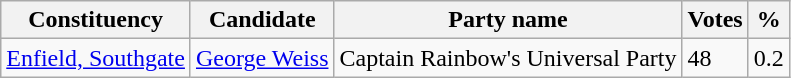<table class="wikitable">
<tr>
<th>Constituency</th>
<th>Candidate</th>
<th>Party name</th>
<th>Votes</th>
<th>%</th>
</tr>
<tr>
<td><a href='#'>Enfield, Southgate</a></td>
<td><a href='#'>George Weiss</a></td>
<td>Captain Rainbow's Universal Party</td>
<td>48</td>
<td>0.2</td>
</tr>
</table>
